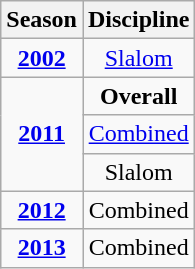<table class="wikitable">
<tr>
<th>Season</th>
<th>Discipline</th>
</tr>
<tr>
<td align=center><strong><a href='#'>2002</a></strong></td>
<td align=center><a href='#'>Slalom</a></td>
</tr>
<tr>
<td rowspan=3 align=center><strong><a href='#'>2011</a></strong></td>
<td align=center><strong>Overall</strong></td>
</tr>
<tr>
<td align=center><a href='#'>Combined</a></td>
</tr>
<tr>
<td align=center>Slalom</td>
</tr>
<tr>
<td align=center><strong><a href='#'>2012</a></strong></td>
<td align=center>Combined</td>
</tr>
<tr>
<td align=center><strong><a href='#'>2013</a></strong></td>
<td align=center>Combined </td>
</tr>
</table>
